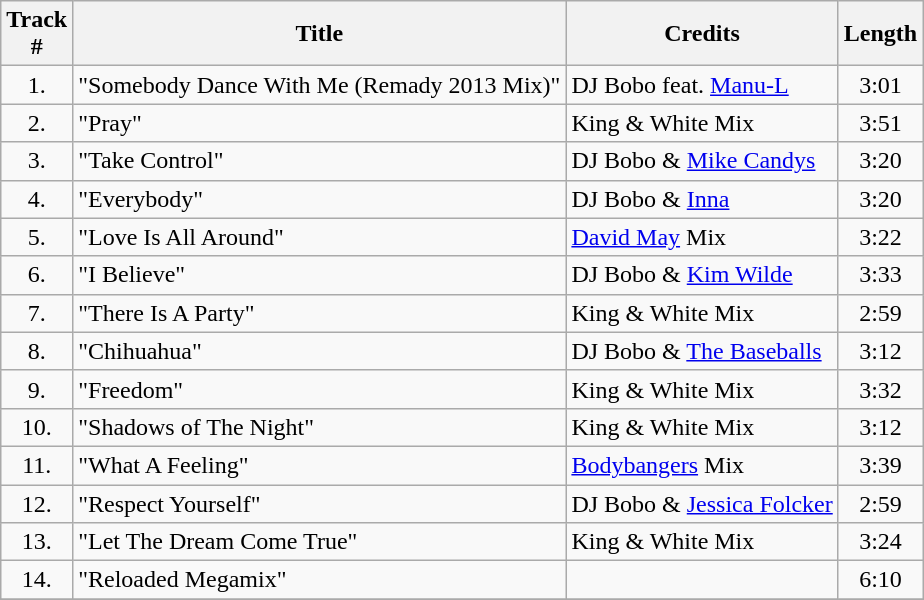<table class="wikitable">
<tr>
<th>Track<br>#</th>
<th>Title</th>
<th>Credits</th>
<th>Length</th>
</tr>
<tr>
<td style="text-align:center;">1.</td>
<td>"Somebody Dance With Me (Remady 2013 Mix)"</td>
<td>DJ Bobo feat. <a href='#'>Manu-L</a></td>
<td style="text-align:center;">3:01</td>
</tr>
<tr>
<td style="text-align:center;">2.</td>
<td>"Pray"</td>
<td>King & White Mix</td>
<td style="text-align:center;">3:51</td>
</tr>
<tr>
<td style="text-align:center;">3.</td>
<td>"Take Control"</td>
<td>DJ Bobo & <a href='#'>Mike Candys</a></td>
<td style="text-align:center;">3:20</td>
</tr>
<tr>
<td style="text-align:center;">4.</td>
<td>"Everybody"</td>
<td>DJ Bobo & <a href='#'>Inna</a></td>
<td style="text-align:center;">3:20</td>
</tr>
<tr>
<td style="text-align:center;">5.</td>
<td>"Love Is All Around"</td>
<td><a href='#'>David May</a> Mix</td>
<td style="text-align:center;">3:22</td>
</tr>
<tr>
<td style="text-align:center;">6.</td>
<td>"I Believe"</td>
<td>DJ Bobo & <a href='#'>Kim Wilde</a></td>
<td style="text-align:center;">3:33</td>
</tr>
<tr>
<td style="text-align:center;">7.</td>
<td>"There Is A Party"</td>
<td>King & White Mix</td>
<td style="text-align:center;">2:59</td>
</tr>
<tr>
<td style="text-align:center;">8.</td>
<td>"Chihuahua"</td>
<td>DJ Bobo & <a href='#'>The Baseballs</a></td>
<td style="text-align:center;">3:12</td>
</tr>
<tr>
<td style="text-align:center;">9.</td>
<td>"Freedom"</td>
<td>King & White Mix</td>
<td style="text-align:center;">3:32</td>
</tr>
<tr>
<td style="text-align:center;">10.</td>
<td>"Shadows of The Night"</td>
<td>King & White Mix</td>
<td style="text-align:center;">3:12</td>
</tr>
<tr>
<td style="text-align:center;">11.</td>
<td>"What A Feeling"</td>
<td><a href='#'>Bodybangers</a> Mix</td>
<td style="text-align:center;">3:39</td>
</tr>
<tr>
<td style="text-align:center;">12.</td>
<td>"Respect Yourself"</td>
<td>DJ Bobo & <a href='#'>Jessica Folcker</a></td>
<td style="text-align:center;">2:59</td>
</tr>
<tr>
<td style="text-align:center;">13.</td>
<td>"Let The Dream Come True"</td>
<td>King & White Mix</td>
<td style="text-align:center;">3:24</td>
</tr>
<tr>
<td style="text-align:center;">14.</td>
<td>"Reloaded Megamix"</td>
<td></td>
<td style="text-align:center;">6:10</td>
</tr>
<tr>
</tr>
</table>
